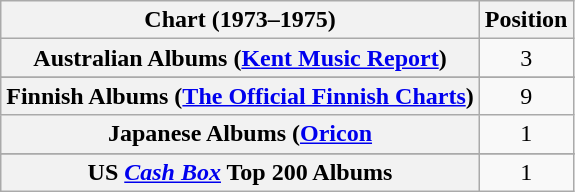<table class="wikitable sortable plainrowheaders">
<tr>
<th>Chart (1973–1975)</th>
<th>Position</th>
</tr>
<tr>
<th scope="row">Australian Albums (<a href='#'>Kent Music Report</a>)</th>
<td align="center">3</td>
</tr>
<tr>
</tr>
<tr>
</tr>
<tr>
<th scope="row">Finnish Albums (<a href='#'>The Official Finnish Charts</a>)</th>
<td align="center">9</td>
</tr>
<tr>
<th scope="row">Japanese Albums (<a href='#'>Oricon</a></th>
<td align="center">1</td>
</tr>
<tr>
</tr>
<tr>
</tr>
<tr>
</tr>
<tr>
<th scope="row">US <em><a href='#'>Cash Box</a></em> Top 200 Albums</th>
<td align="center">1</td>
</tr>
</table>
